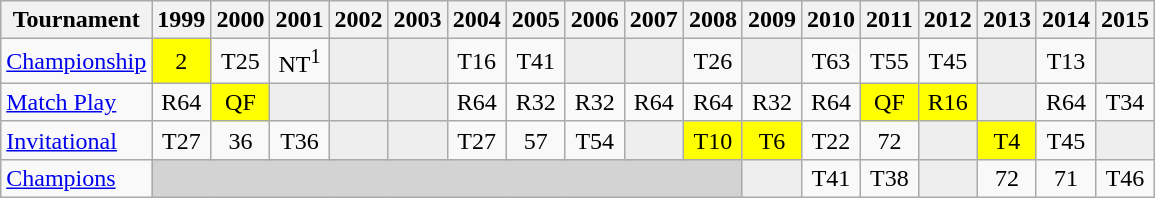<table class="wikitable" style="text-align:center;">
<tr>
<th>Tournament</th>
<th>1999</th>
<th>2000</th>
<th>2001</th>
<th>2002</th>
<th>2003</th>
<th>2004</th>
<th>2005</th>
<th>2006</th>
<th>2007</th>
<th>2008</th>
<th>2009</th>
<th>2010</th>
<th>2011</th>
<th>2012</th>
<th>2013</th>
<th>2014</th>
<th>2015</th>
</tr>
<tr>
<td align="left"><a href='#'>Championship</a></td>
<td style="background:yellow;">2</td>
<td>T25</td>
<td>NT<sup>1</sup></td>
<td style="background:#eeeeee;"></td>
<td style="background:#eeeeee;"></td>
<td>T16</td>
<td>T41</td>
<td style="background:#eeeeee;"></td>
<td style="background:#eeeeee;"></td>
<td>T26</td>
<td style="background:#eeeeee;"></td>
<td>T63</td>
<td>T55</td>
<td>T45</td>
<td style="background:#eeeeee;"></td>
<td>T13</td>
<td style="background:#eeeeee;"></td>
</tr>
<tr>
<td align="left"><a href='#'>Match Play</a></td>
<td>R64</td>
<td style="background:yellow;">QF</td>
<td style="background:#eeeeee;"></td>
<td style="background:#eeeeee;"></td>
<td style="background:#eeeeee;"></td>
<td>R64</td>
<td>R32</td>
<td>R32</td>
<td>R64</td>
<td>R64</td>
<td>R32</td>
<td>R64</td>
<td style="background:yellow;">QF</td>
<td style="background:yellow;">R16</td>
<td style="background:#eeeeee;"></td>
<td>R64</td>
<td>T34</td>
</tr>
<tr>
<td align="left"><a href='#'>Invitational</a></td>
<td>T27</td>
<td>36</td>
<td>T36</td>
<td style="background:#eeeeee;"></td>
<td style="background:#eeeeee;"></td>
<td>T27</td>
<td>57</td>
<td>T54</td>
<td style="background:#eeeeee;"></td>
<td style="background:yellow;">T10</td>
<td style="background:yellow;">T6</td>
<td>T22</td>
<td>72</td>
<td style="background:#eeeeee;"></td>
<td style="background:yellow;">T4</td>
<td>T45</td>
<td style="background:#eeeeee;"></td>
</tr>
<tr>
<td align="left"><a href='#'>Champions</a></td>
<td colspan=10 style="background:#D3D3D3;"></td>
<td style="background:#eeeeee;"></td>
<td>T41</td>
<td>T38</td>
<td style="background:#eeeeee;"></td>
<td>72</td>
<td>71</td>
<td>T46</td>
</tr>
</table>
